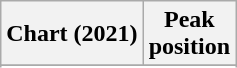<table class="wikitable sortable plainrowheaders" style="text-align:center">
<tr>
<th scope=col>Chart (2021)</th>
<th scope=col>Peak<br>position</th>
</tr>
<tr>
</tr>
<tr>
</tr>
<tr>
</tr>
</table>
